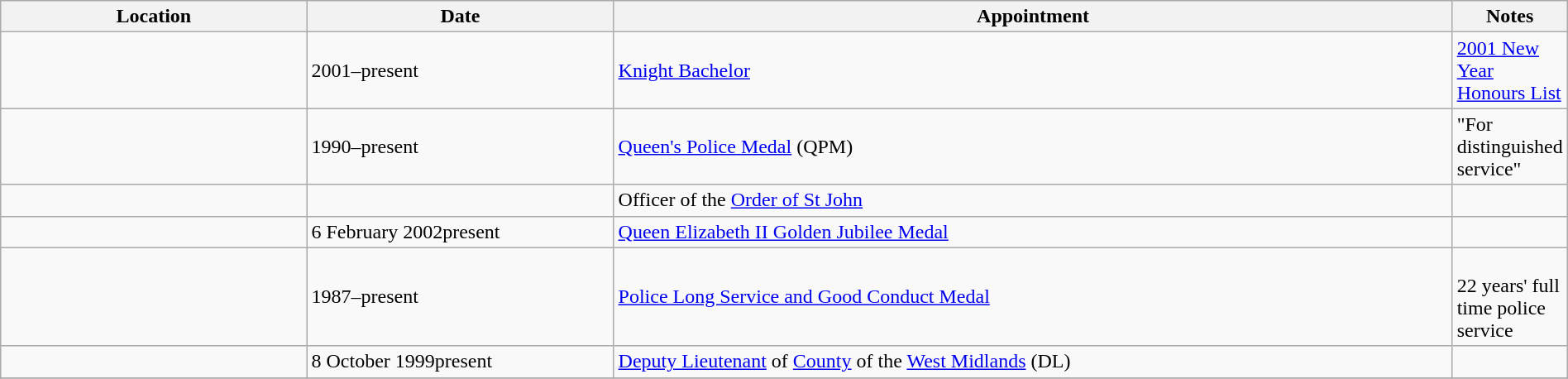<table class="wikitable" style="width:100%;">
<tr>
<th style="width:20%;">Location</th>
<th style="width:20%;">Date</th>
<th style="width:55%;">Appointment</th>
<th style="width:5%;">Notes</th>
</tr>
<tr>
<td></td>
<td>2001–present</td>
<td><a href='#'>Knight Bachelor</a></td>
<td><a href='#'>2001 New Year Honours List</a></td>
</tr>
<tr>
<td></td>
<td>1990–present</td>
<td><a href='#'>Queen's Police Medal</a> (QPM)</td>
<td>"For distinguished service"</td>
</tr>
<tr>
<td></td>
<td></td>
<td>Officer of the <a href='#'>Order of St John</a></td>
<td></td>
</tr>
<tr>
<td></td>
<td>6 February 2002present</td>
<td><a href='#'>Queen Elizabeth II Golden Jubilee Medal</a></td>
<td></td>
</tr>
<tr>
<td></td>
<td>1987–present</td>
<td><a href='#'>Police Long Service and Good Conduct Medal</a></td>
<td><br>22 years' full time police service</td>
</tr>
<tr>
<td></td>
<td>8 October 1999present</td>
<td><a href='#'>Deputy Lieutenant</a> of <a href='#'>County</a> of the <a href='#'>West Midlands</a> (DL)</td>
<td></td>
</tr>
<tr>
</tr>
</table>
